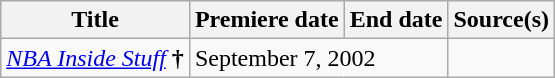<table class="wikitable sortable">
<tr>
<th>Title</th>
<th>Premiere date</th>
<th>End date</th>
<th>Source(s)</th>
</tr>
<tr>
<td><em><a href='#'>NBA Inside Stuff</a></em> <strong>†</strong></td>
<td colspan=2>September 7, 2002</td>
</tr>
</table>
